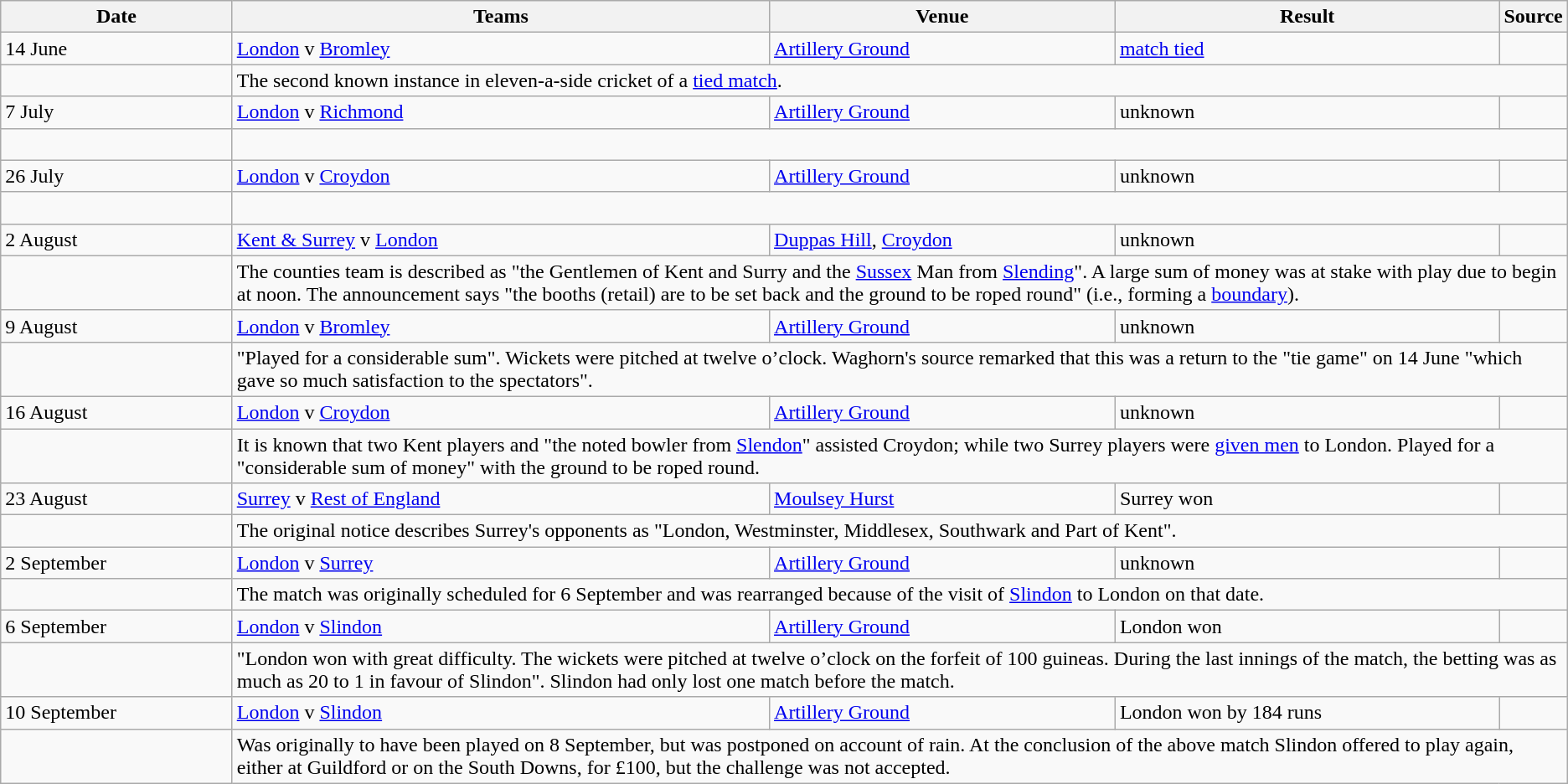<table class="wikitable">
<tr>
<th width="15%">Date</th>
<th width="35%">Teams</th>
<th width="22.5%">Venue</th>
<th width="25%">Result</th>
<th width="2.5%">Source</th>
</tr>
<tr>
<td>14 June</td>
<td><a href='#'>London</a> v <a href='#'>Bromley</a></td>
<td><a href='#'>Artillery Ground</a></td>
<td><a href='#'>match tied</a></td>
<td></td>
</tr>
<tr>
<td></td>
<td colspan="4">The second known instance in eleven-a-side cricket of a <a href='#'>tied match</a>.</td>
</tr>
<tr>
<td>7 July</td>
<td><a href='#'>London</a> v <a href='#'>Richmond</a></td>
<td><a href='#'>Artillery Ground</a></td>
<td>unknown</td>
<td></td>
</tr>
<tr>
<td></td>
<td colspan="4"> </td>
</tr>
<tr>
<td>26 July</td>
<td><a href='#'>London</a> v <a href='#'>Croydon</a></td>
<td><a href='#'>Artillery Ground</a></td>
<td>unknown</td>
<td></td>
</tr>
<tr>
<td></td>
<td colspan="4"> </td>
</tr>
<tr>
<td>2 August</td>
<td><a href='#'>Kent & Surrey</a> v <a href='#'>London</a></td>
<td><a href='#'>Duppas Hill</a>, <a href='#'>Croydon</a></td>
<td>unknown</td>
<td></td>
</tr>
<tr>
<td></td>
<td colspan="4">The counties team is described as "the Gentlemen of Kent and Surry and the <a href='#'>Sussex</a> Man from <a href='#'>Slending</a>". A large sum of money was at stake with play due to begin at noon. The announcement says "the booths (retail) are to be set back and the ground to be roped round" (i.e., forming a <a href='#'>boundary</a>).</td>
</tr>
<tr>
<td>9 August</td>
<td><a href='#'>London</a> v <a href='#'>Bromley</a></td>
<td><a href='#'>Artillery Ground</a></td>
<td>unknown</td>
<td></td>
</tr>
<tr>
<td></td>
<td colspan="4">"Played for a considerable sum". Wickets were pitched at twelve o’clock. Waghorn's source remarked that this was a return to the "tie game" on 14 June "which gave so much satisfaction to the spectators".</td>
</tr>
<tr>
<td>16 August</td>
<td><a href='#'>London</a> v <a href='#'>Croydon</a></td>
<td><a href='#'>Artillery Ground</a></td>
<td>unknown</td>
<td></td>
</tr>
<tr>
<td></td>
<td colspan="4">It is known that two Kent players and "the noted bowler from <a href='#'>Slendon</a>" assisted Croydon; while two Surrey players were <a href='#'>given men</a> to London. Played for a "considerable sum of money" with the ground to be roped round.</td>
</tr>
<tr>
<td>23 August</td>
<td><a href='#'>Surrey</a> v <a href='#'>Rest of England</a></td>
<td><a href='#'>Moulsey Hurst</a></td>
<td>Surrey won</td>
<td></td>
</tr>
<tr>
<td></td>
<td colspan="4">The original notice describes Surrey's opponents as "London, Westminster, Middlesex, Southwark and Part of Kent".</td>
</tr>
<tr>
<td>2 September</td>
<td><a href='#'>London</a> v <a href='#'>Surrey</a></td>
<td><a href='#'>Artillery Ground</a></td>
<td>unknown</td>
<td></td>
</tr>
<tr>
<td></td>
<td colspan="4">The match was originally scheduled for 6 September and was rearranged because of the visit of <a href='#'>Slindon</a> to London on that date.</td>
</tr>
<tr>
<td>6 September</td>
<td><a href='#'>London</a> v <a href='#'>Slindon</a></td>
<td><a href='#'>Artillery Ground</a></td>
<td>London won</td>
<td></td>
</tr>
<tr>
<td></td>
<td colspan="4">"London won with great difficulty. The wickets were pitched at twelve o’clock on the forfeit of 100 guineas. During the last innings of the match, the betting was as much as 20 to 1 in favour of Slindon". Slindon had only lost one match before the match.</td>
</tr>
<tr>
<td>10 September</td>
<td><a href='#'>London</a> v <a href='#'>Slindon</a></td>
<td><a href='#'>Artillery Ground</a></td>
<td>London won by 184 runs</td>
<td></td>
</tr>
<tr>
<td></td>
<td colspan="4">Was originally to have been played on 8 September, but was postponed on account of rain. At the conclusion of the above match Slindon offered to play again, either at Guildford or on the South Downs, for £100, but the challenge was not accepted.</td>
</tr>
</table>
